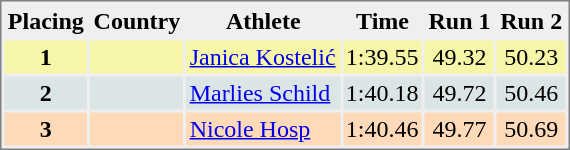<table style="border-style:solid;border-width:1px;border-color:#808080;background-color:#EFEFEF" cellspacing="2" cellpadding="2" width="380px">
<tr bgcolor="#EFEFEF">
<th>Placing</th>
<th>Country</th>
<th>Athlete</th>
<th>Time</th>
<th>Run 1</th>
<th>Run 2</th>
</tr>
<tr align="center" valign="top" bgcolor="#F7F6A8">
<th>1</th>
<td></td>
<td align="left"><a href='#'>Janica Kostelić</a></td>
<td align="left">1:39.55</td>
<td>49.32</td>
<td>50.23</td>
</tr>
<tr align="center" valign="top" bgcolor="#DCE5E5">
<th>2</th>
<td></td>
<td align="left"><a href='#'>Marlies Schild</a></td>
<td align="left">1:40.18</td>
<td>49.72</td>
<td>50.46</td>
</tr>
<tr align="center" valign="top" bgcolor="#FFDAB9">
<th>3</th>
<td></td>
<td align="left"><a href='#'>Nicole Hosp</a></td>
<td align="left">1:40.46</td>
<td>49.77</td>
<td>50.69</td>
</tr>
</table>
